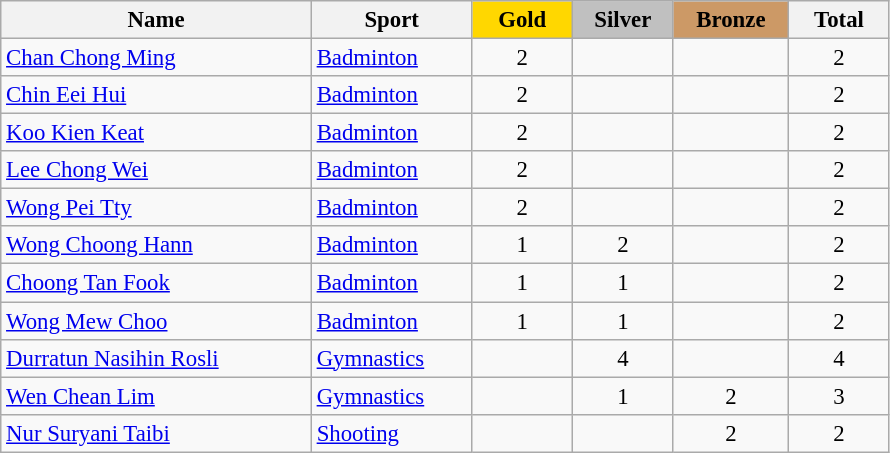<table class="wikitable sortable" style="text-align:center; font-size:95%">
<tr>
<th width=200>Name</th>
<th width=100>Sport</th>
<td bgcolor=gold width=60><strong>Gold</strong></td>
<td bgcolor=silver width=60><strong>Silver</strong></td>
<td bgcolor=#cc9966 width=70><strong>Bronze</strong></td>
<th width=60>Total</th>
</tr>
<tr>
<td align=left><a href='#'>Chan Chong Ming</a></td>
<td align=left><a href='#'>Badminton</a></td>
<td>2</td>
<td></td>
<td></td>
<td>2</td>
</tr>
<tr>
<td align=left><a href='#'>Chin Eei Hui</a></td>
<td align=left><a href='#'>Badminton</a></td>
<td>2</td>
<td></td>
<td></td>
<td>2</td>
</tr>
<tr>
<td align=left><a href='#'>Koo Kien Keat</a></td>
<td align=left><a href='#'>Badminton</a></td>
<td>2</td>
<td></td>
<td></td>
<td>2</td>
</tr>
<tr>
<td align=left><a href='#'>Lee Chong Wei</a></td>
<td align=left><a href='#'>Badminton</a></td>
<td>2</td>
<td></td>
<td></td>
<td>2</td>
</tr>
<tr>
<td align=left><a href='#'>Wong Pei Tty</a></td>
<td align=left><a href='#'>Badminton</a></td>
<td>2</td>
<td></td>
<td></td>
<td>2</td>
</tr>
<tr>
<td align=left><a href='#'>Wong Choong Hann</a></td>
<td align=left><a href='#'>Badminton</a></td>
<td>1</td>
<td>2</td>
<td></td>
<td>2</td>
</tr>
<tr>
<td align=left><a href='#'>Choong Tan Fook</a></td>
<td align=left><a href='#'>Badminton</a></td>
<td>1</td>
<td>1</td>
<td></td>
<td>2</td>
</tr>
<tr>
<td align=left><a href='#'>Wong Mew Choo</a></td>
<td align=left><a href='#'>Badminton</a></td>
<td>1</td>
<td>1</td>
<td></td>
<td>2</td>
</tr>
<tr>
<td align=left><a href='#'>Durratun Nasihin Rosli</a></td>
<td align=left><a href='#'>Gymnastics</a></td>
<td></td>
<td>4</td>
<td></td>
<td>4</td>
</tr>
<tr>
<td align=left><a href='#'>Wen Chean Lim</a></td>
<td align=left><a href='#'>Gymnastics</a></td>
<td></td>
<td>1</td>
<td>2</td>
<td>3</td>
</tr>
<tr>
<td align=left><a href='#'>Nur Suryani Taibi</a></td>
<td align=left><a href='#'>Shooting</a></td>
<td></td>
<td></td>
<td>2</td>
<td>2</td>
</tr>
</table>
